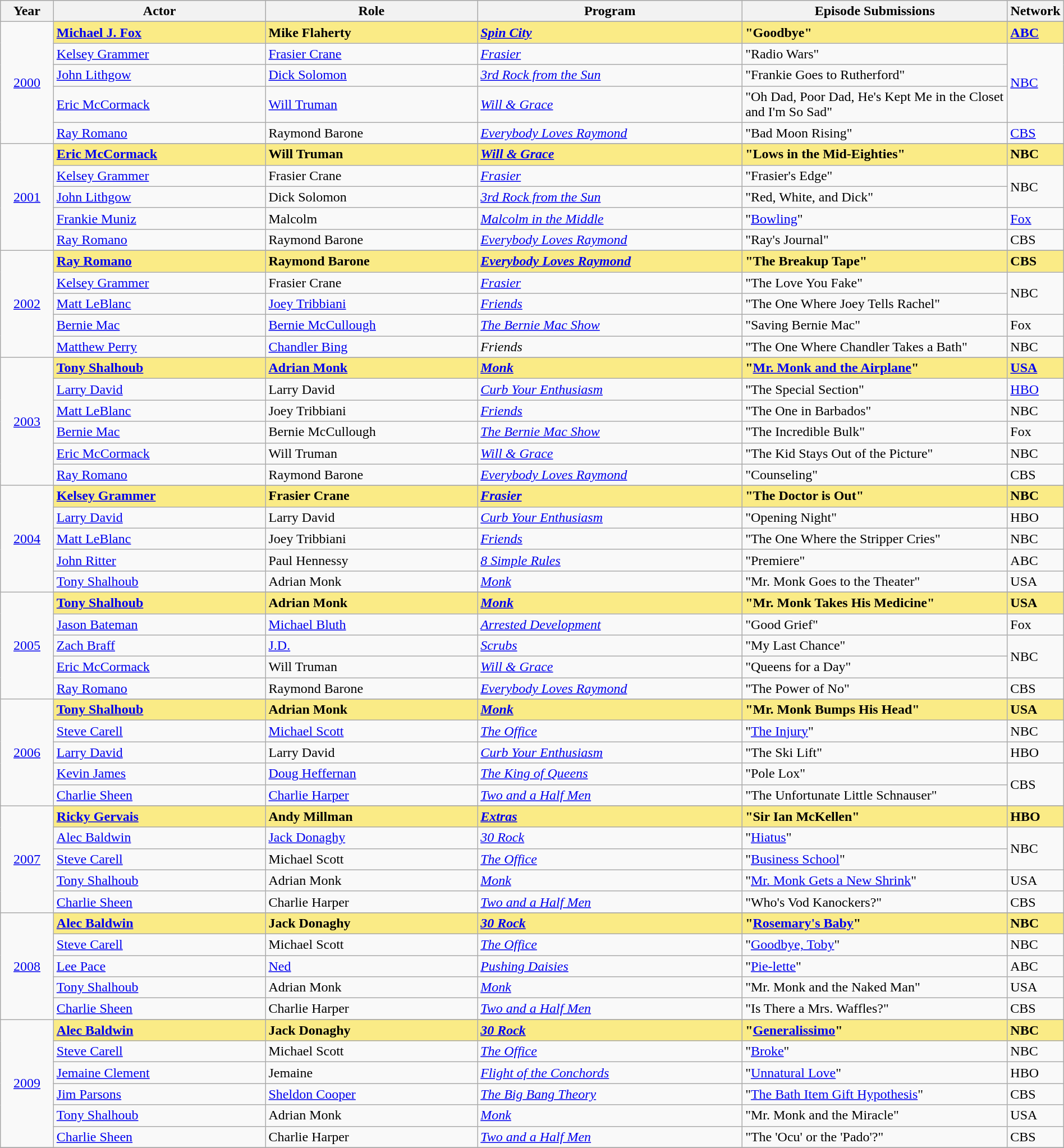<table class="wikitable" style="width:100%">
<tr bgcolor="#bebebe">
<th width="5%">Year</th>
<th width="20%">Actor</th>
<th width="20%">Role</th>
<th width="25%">Program</th>
<th width="25%">Episode Submissions</th>
<th width="5%">Network</th>
</tr>
<tr>
<td rowspan=6 style="text-align:center"><a href='#'>2000</a><br></td>
</tr>
<tr style="background:#FAEB86">
<td><strong><a href='#'>Michael J. Fox</a></strong></td>
<td><strong>Mike Flaherty</strong></td>
<td><strong><em><a href='#'>Spin City</a></em></strong></td>
<td><strong>"Goodbye"</strong></td>
<td><strong><a href='#'>ABC</a></strong></td>
</tr>
<tr>
<td><a href='#'>Kelsey Grammer</a></td>
<td><a href='#'>Frasier Crane</a></td>
<td><em><a href='#'>Frasier</a></em></td>
<td>"Radio Wars"</td>
<td rowspan=3><a href='#'>NBC</a></td>
</tr>
<tr>
<td><a href='#'>John Lithgow</a></td>
<td><a href='#'>Dick Solomon</a></td>
<td><em><a href='#'>3rd Rock from the Sun</a></em></td>
<td>"Frankie Goes to Rutherford"</td>
</tr>
<tr>
<td><a href='#'>Eric McCormack</a></td>
<td><a href='#'>Will Truman</a></td>
<td><em><a href='#'>Will & Grace</a></em></td>
<td>"Oh Dad, Poor Dad, He's Kept Me in the Closet and I'm So Sad"</td>
</tr>
<tr>
<td><a href='#'>Ray Romano</a></td>
<td>Raymond Barone</td>
<td><em><a href='#'>Everybody Loves Raymond</a></em></td>
<td>"Bad Moon Rising"</td>
<td><a href='#'>CBS</a></td>
</tr>
<tr>
<td rowspan=6 style="text-align:center"><a href='#'>2001</a><br></td>
</tr>
<tr style="background:#FAEB86">
<td><strong><a href='#'>Eric McCormack</a></strong></td>
<td><strong>Will Truman</strong></td>
<td><strong><em><a href='#'>Will & Grace</a></em></strong></td>
<td><strong>"Lows in the Mid-Eighties"</strong></td>
<td><strong>NBC</strong></td>
</tr>
<tr>
<td><a href='#'>Kelsey Grammer</a></td>
<td>Frasier Crane</td>
<td><em><a href='#'>Frasier</a></em></td>
<td>"Frasier's Edge"</td>
<td rowspan=2>NBC</td>
</tr>
<tr>
<td><a href='#'>John Lithgow</a></td>
<td>Dick Solomon</td>
<td><em><a href='#'>3rd Rock from the Sun</a></em></td>
<td>"Red, White, and Dick"</td>
</tr>
<tr>
<td><a href='#'>Frankie Muniz</a></td>
<td>Malcolm</td>
<td><em><a href='#'>Malcolm in the Middle</a></em></td>
<td>"<a href='#'>Bowling</a>"</td>
<td><a href='#'>Fox</a></td>
</tr>
<tr>
<td><a href='#'>Ray Romano</a></td>
<td>Raymond Barone</td>
<td><em><a href='#'>Everybody Loves Raymond</a></em></td>
<td>"Ray's Journal"</td>
<td>CBS</td>
</tr>
<tr>
<td rowspan=6 style="text-align:center"><a href='#'>2002</a><br></td>
</tr>
<tr style="background:#FAEB86">
<td><strong><a href='#'>Ray Romano</a></strong></td>
<td><strong>Raymond Barone</strong></td>
<td><strong><em><a href='#'>Everybody Loves Raymond</a></em></strong></td>
<td><strong>"The Breakup Tape"</strong></td>
<td><strong>CBS</strong></td>
</tr>
<tr>
<td><a href='#'>Kelsey Grammer</a></td>
<td>Frasier Crane</td>
<td><em><a href='#'>Frasier</a></em></td>
<td>"The Love You Fake"</td>
<td rowspan="2">NBC</td>
</tr>
<tr>
<td><a href='#'>Matt LeBlanc</a></td>
<td><a href='#'>Joey Tribbiani</a></td>
<td><em><a href='#'>Friends</a></em></td>
<td>"The One Where Joey Tells Rachel"</td>
</tr>
<tr>
<td><a href='#'>Bernie Mac</a></td>
<td><a href='#'>Bernie McCullough</a></td>
<td><em><a href='#'>The Bernie Mac Show</a></em></td>
<td>"Saving Bernie Mac"</td>
<td>Fox</td>
</tr>
<tr>
<td><a href='#'>Matthew Perry</a></td>
<td><a href='#'>Chandler Bing</a></td>
<td><em>Friends</em></td>
<td>"The One Where Chandler Takes a Bath"</td>
<td>NBC</td>
</tr>
<tr>
<td rowspan=7 style="text-align:center"><a href='#'>2003</a><br></td>
</tr>
<tr style="background:#FAEB86">
<td><strong><a href='#'>Tony Shalhoub</a></strong></td>
<td><strong><a href='#'>Adrian Monk</a></strong></td>
<td><strong><em><a href='#'>Monk</a></em></strong></td>
<td><strong>"<a href='#'>Mr. Monk and the Airplane</a>"</strong></td>
<td><strong><a href='#'>USA</a></strong></td>
</tr>
<tr>
<td><a href='#'>Larry David</a></td>
<td>Larry David</td>
<td><em><a href='#'>Curb Your Enthusiasm</a></em></td>
<td>"The Special Section"</td>
<td><a href='#'>HBO</a></td>
</tr>
<tr>
<td><a href='#'>Matt LeBlanc</a></td>
<td>Joey Tribbiani</td>
<td><em><a href='#'>Friends</a></em></td>
<td>"The One in Barbados"</td>
<td>NBC</td>
</tr>
<tr>
<td><a href='#'>Bernie Mac</a></td>
<td>Bernie McCullough</td>
<td><em><a href='#'>The Bernie Mac Show</a></em></td>
<td>"The Incredible Bulk"</td>
<td>Fox</td>
</tr>
<tr>
<td><a href='#'>Eric McCormack</a></td>
<td>Will Truman</td>
<td><em><a href='#'>Will & Grace</a></em></td>
<td>"The Kid Stays Out of the Picture"</td>
<td>NBC</td>
</tr>
<tr>
<td><a href='#'>Ray Romano</a></td>
<td>Raymond Barone</td>
<td><em><a href='#'>Everybody Loves Raymond</a></em></td>
<td>"Counseling"</td>
<td>CBS</td>
</tr>
<tr>
<td rowspan=6 style="text-align:center"><a href='#'>2004</a><br></td>
</tr>
<tr style="background:#FAEB86">
<td><strong><a href='#'>Kelsey Grammer</a></strong></td>
<td><strong>Frasier Crane</strong></td>
<td><strong><em><a href='#'>Frasier</a></em></strong></td>
<td><strong>"The Doctor is Out"</strong></td>
<td><strong>NBC</strong></td>
</tr>
<tr>
<td><a href='#'>Larry David</a></td>
<td>Larry David</td>
<td><em><a href='#'>Curb Your Enthusiasm</a></em></td>
<td>"Opening Night"</td>
<td>HBO</td>
</tr>
<tr>
<td><a href='#'>Matt LeBlanc</a></td>
<td>Joey Tribbiani</td>
<td><em><a href='#'>Friends</a></em></td>
<td>"The One Where the Stripper Cries"</td>
<td>NBC</td>
</tr>
<tr>
<td><a href='#'>John Ritter</a> </td>
<td>Paul Hennessy</td>
<td><em><a href='#'>8 Simple Rules</a></em></td>
<td>"Premiere"</td>
<td>ABC</td>
</tr>
<tr>
<td><a href='#'>Tony Shalhoub</a></td>
<td>Adrian Monk</td>
<td><em><a href='#'>Monk</a></em></td>
<td>"Mr. Monk Goes to the Theater"</td>
<td>USA</td>
</tr>
<tr>
<td rowspan=6 style="text-align:center"><a href='#'>2005</a><br></td>
</tr>
<tr style="background:#FAEB86">
<td><strong><a href='#'>Tony Shalhoub</a></strong></td>
<td><strong>Adrian Monk</strong></td>
<td><strong><em><a href='#'>Monk</a></em></strong></td>
<td><strong>"Mr. Monk Takes His Medicine"</strong></td>
<td><strong>USA</strong></td>
</tr>
<tr>
<td><a href='#'>Jason Bateman</a></td>
<td><a href='#'>Michael Bluth</a></td>
<td><em><a href='#'>Arrested Development</a></em></td>
<td>"Good Grief"</td>
<td>Fox</td>
</tr>
<tr>
<td><a href='#'>Zach Braff</a></td>
<td><a href='#'>J.D.</a></td>
<td><em><a href='#'>Scrubs</a></em></td>
<td>"My Last Chance"</td>
<td rowspan=2>NBC</td>
</tr>
<tr>
<td><a href='#'>Eric McCormack</a></td>
<td>Will Truman</td>
<td><em><a href='#'>Will & Grace</a></em></td>
<td>"Queens for a Day"</td>
</tr>
<tr>
<td><a href='#'>Ray Romano</a></td>
<td>Raymond Barone</td>
<td><em><a href='#'>Everybody Loves Raymond</a></em></td>
<td>"The Power of No"</td>
<td>CBS</td>
</tr>
<tr>
<td rowspan=6 style="text-align:center"><a href='#'>2006</a><br></td>
</tr>
<tr style="background:#FAEB86">
<td><strong><a href='#'>Tony Shalhoub</a></strong></td>
<td><strong>Adrian Monk</strong></td>
<td><strong><em><a href='#'>Monk</a></em></strong></td>
<td><strong>"Mr. Monk Bumps His Head"</strong></td>
<td><strong>USA</strong></td>
</tr>
<tr>
<td><a href='#'>Steve Carell</a></td>
<td><a href='#'>Michael Scott</a></td>
<td><em><a href='#'>The Office</a></em></td>
<td>"<a href='#'>The Injury</a>"</td>
<td>NBC</td>
</tr>
<tr>
<td><a href='#'>Larry David</a></td>
<td>Larry David</td>
<td><em><a href='#'>Curb Your Enthusiasm</a></em></td>
<td>"The Ski Lift"</td>
<td>HBO</td>
</tr>
<tr>
<td><a href='#'>Kevin James</a></td>
<td><a href='#'>Doug Heffernan</a></td>
<td><em><a href='#'>The King of Queens</a></em></td>
<td>"Pole Lox"</td>
<td rowspan=2>CBS</td>
</tr>
<tr>
<td><a href='#'>Charlie Sheen</a></td>
<td><a href='#'>Charlie Harper</a></td>
<td><em><a href='#'>Two and a Half Men</a></em></td>
<td>"The Unfortunate Little Schnauser"</td>
</tr>
<tr>
<td rowspan=6 style="text-align:center"><a href='#'>2007</a><br></td>
</tr>
<tr style="background:#FAEB86">
<td><strong><a href='#'>Ricky Gervais</a></strong></td>
<td><strong>Andy Millman</strong></td>
<td><strong><em><a href='#'>Extras</a></em></strong></td>
<td><strong>"Sir Ian McKellen"</strong></td>
<td><strong>HBO</strong></td>
</tr>
<tr>
<td><a href='#'>Alec Baldwin</a></td>
<td><a href='#'>Jack Donaghy</a></td>
<td><em><a href='#'>30 Rock</a></em></td>
<td>"<a href='#'>Hiatus</a>"</td>
<td rowspan=2>NBC</td>
</tr>
<tr>
<td><a href='#'>Steve Carell</a></td>
<td>Michael Scott</td>
<td><em><a href='#'>The Office</a></em></td>
<td>"<a href='#'>Business School</a>"</td>
</tr>
<tr>
<td><a href='#'>Tony Shalhoub</a></td>
<td>Adrian Monk</td>
<td><em><a href='#'>Monk</a></em></td>
<td>"<a href='#'>Mr. Monk Gets a New Shrink</a>"</td>
<td>USA</td>
</tr>
<tr>
<td><a href='#'>Charlie Sheen</a></td>
<td>Charlie Harper</td>
<td><em><a href='#'>Two and a Half Men</a></em></td>
<td>"Who's Vod Kanockers?"</td>
<td>CBS</td>
</tr>
<tr>
<td rowspan=6 style="text-align:center"><a href='#'>2008</a><br></td>
</tr>
<tr style="background:#FAEB86">
<td><strong><a href='#'>Alec Baldwin</a></strong></td>
<td><strong>Jack Donaghy</strong></td>
<td><strong><em><a href='#'>30 Rock</a></em></strong></td>
<td><strong>"<a href='#'>Rosemary's Baby</a>"</strong></td>
<td><strong>NBC</strong></td>
</tr>
<tr>
<td><a href='#'>Steve Carell</a></td>
<td>Michael Scott</td>
<td><em><a href='#'>The Office</a></em></td>
<td>"<a href='#'>Goodbye, Toby</a>"</td>
<td>NBC</td>
</tr>
<tr>
<td><a href='#'>Lee Pace</a></td>
<td><a href='#'>Ned</a></td>
<td><em><a href='#'>Pushing Daisies</a></em></td>
<td>"<a href='#'>Pie-lette</a>"</td>
<td>ABC</td>
</tr>
<tr>
<td><a href='#'>Tony Shalhoub</a></td>
<td>Adrian Monk</td>
<td><em><a href='#'>Monk</a></em></td>
<td>"Mr. Monk and the Naked Man"</td>
<td>USA</td>
</tr>
<tr>
<td><a href='#'>Charlie Sheen</a></td>
<td>Charlie Harper</td>
<td><em><a href='#'>Two and a Half Men</a></em></td>
<td>"Is There a Mrs. Waffles?"</td>
<td>CBS</td>
</tr>
<tr>
<td rowspan=7 style="text-align:center"><a href='#'>2009</a><br></td>
</tr>
<tr style="background:#FAEB86">
<td><strong><a href='#'>Alec Baldwin</a></strong></td>
<td><strong>Jack Donaghy</strong></td>
<td><strong><em><a href='#'>30 Rock</a></em></strong></td>
<td><strong>"<a href='#'>Generalissimo</a>"</strong></td>
<td><strong>NBC</strong></td>
</tr>
<tr>
<td><a href='#'>Steve Carell</a></td>
<td>Michael Scott</td>
<td><em><a href='#'>The Office</a></em></td>
<td>"<a href='#'>Broke</a>"</td>
<td>NBC</td>
</tr>
<tr>
<td><a href='#'>Jemaine Clement</a></td>
<td>Jemaine</td>
<td><em><a href='#'>Flight of the Conchords</a></em></td>
<td>"<a href='#'>Unnatural Love</a>"</td>
<td>HBO</td>
</tr>
<tr>
<td><a href='#'>Jim Parsons</a></td>
<td><a href='#'>Sheldon Cooper</a></td>
<td><em><a href='#'>The Big Bang Theory</a></em></td>
<td>"<a href='#'>The Bath Item Gift Hypothesis</a>"</td>
<td>CBS</td>
</tr>
<tr>
<td><a href='#'>Tony Shalhoub</a></td>
<td>Adrian Monk</td>
<td><em><a href='#'>Monk</a></em></td>
<td>"Mr. Monk and the Miracle"</td>
<td>USA</td>
</tr>
<tr>
<td><a href='#'>Charlie Sheen</a></td>
<td>Charlie Harper</td>
<td><em><a href='#'>Two and a Half Men</a></em></td>
<td>"The 'Ocu' or the 'Pado'?"</td>
<td>CBS</td>
</tr>
<tr>
</tr>
</table>
